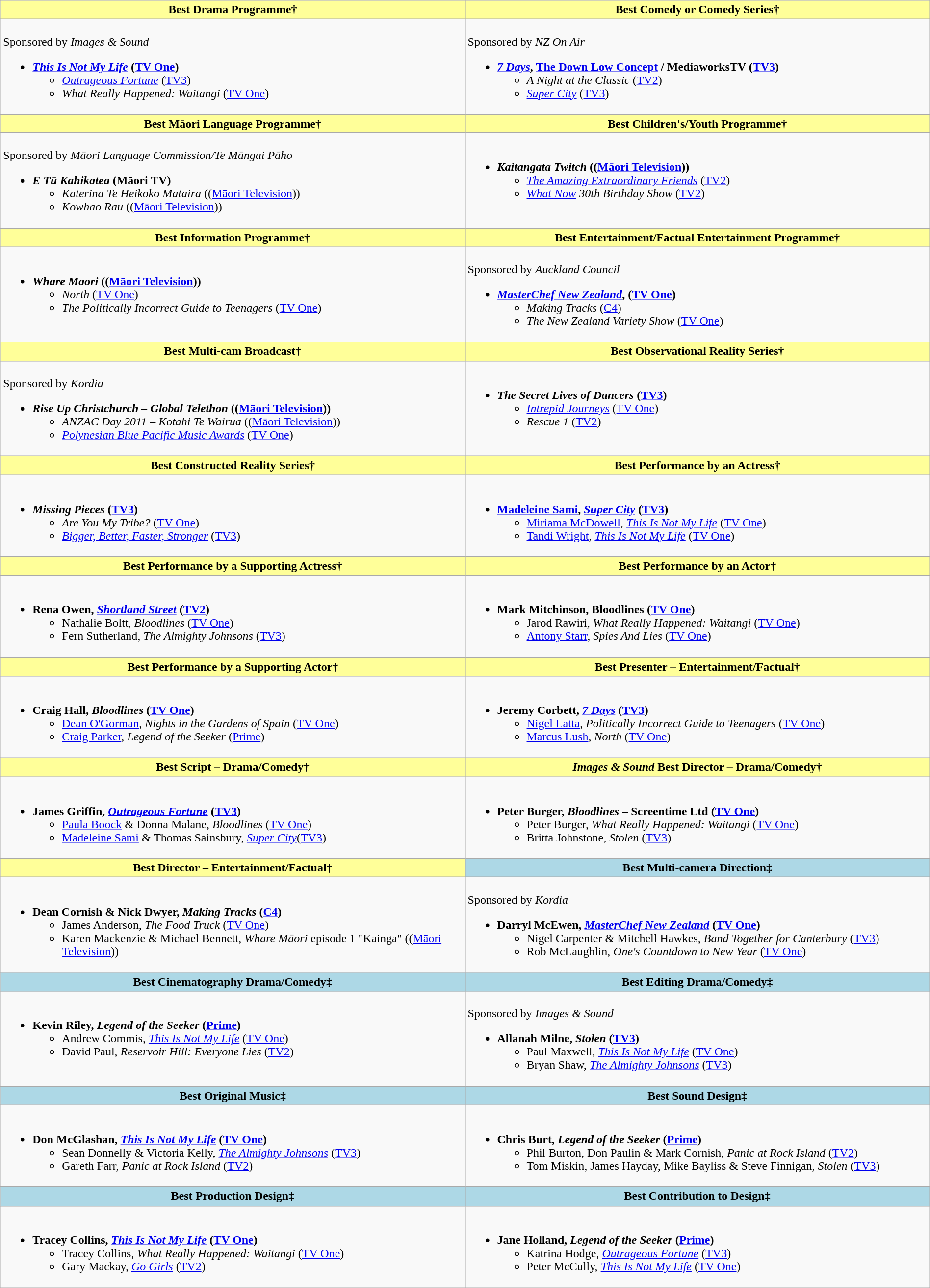<table class=wikitable width="100%">
<tr>
<th style="background:#FFFF99;" width="50%">Best Drama Programme†</th>
<th style="background:#FFFF99;" width="50%">Best Comedy or Comedy Series†</th>
</tr>
<tr>
<td valign="top"><br>Sponsored by <em>Images & Sound</em><ul><li><strong> <em><a href='#'>This Is Not My Life</a></em> (<a href='#'>TV One</a>)</strong><ul><li><em><a href='#'>Outrageous Fortune</a></em> (<a href='#'>TV3</a>)</li><li><em>What Really Happened: Waitangi</em> (<a href='#'>TV One</a>)</li></ul></li></ul></td>
<td valign="top"><br>Sponsored by <em>NZ On Air</em><ul><li><strong> <em><a href='#'>7 Days</a></em>, <a href='#'>The Down Low Concept</a> / MediaworksTV (<a href='#'>TV3</a>)</strong><ul><li><em>A Night at the Classic</em> (<a href='#'>TV2</a>)</li><li><em><a href='#'>Super City</a></em> (<a href='#'>TV3</a>)</li></ul></li></ul></td>
</tr>
<tr>
<th style="background:#FFFF99;" width="50%">Best Māori Language Programme†</th>
<th style="background:#FFFF99;" width="50%">Best Children's/Youth Programme†</th>
</tr>
<tr>
<td valign="top"><br>Sponsored by <em>Māori Language Commission/Te Māngai Pāho</em><ul><li><strong> <em>E Tū Kahikatea</em> (Māori TV)</strong><ul><li><em>Katerina Te Heikoko Mataira</em> ((<a href='#'>Māori Television</a>))</li><li><em>Kowhao Rau</em> ((<a href='#'>Māori Television</a>))</li></ul></li></ul></td>
<td valign="top"><br><ul><li><strong> <em>Kaitangata Twitch</em> ((<a href='#'>Māori Television</a>))</strong><ul><li><em><a href='#'>The Amazing Extraordinary Friends</a></em> (<a href='#'>TV2</a>)</li><li><em><a href='#'>What Now</a> 30th Birthday Show</em> (<a href='#'>TV2</a>)</li></ul></li></ul></td>
</tr>
<tr>
<th style="background:#FFFF99;" width="50%">Best Information Programme†</th>
<th style="background:#FFFF99;" width="50%">Best Entertainment/Factual Entertainment Programme†</th>
</tr>
<tr>
<td valign="top"><br><ul><li><strong> <em>Whare Maori</em> ((<a href='#'>Māori Television</a>))</strong><ul><li><em>North</em> (<a href='#'>TV One</a>)</li><li><em>The Politically Incorrect Guide to Teenagers</em> (<a href='#'>TV One</a>)</li></ul></li></ul></td>
<td valign="top"><br>Sponsored by <em>Auckland Council</em><ul><li><strong> <em><a href='#'>MasterChef New Zealand</a></em>, (<a href='#'>TV One</a>)</strong><ul><li><em>Making Tracks</em> (<a href='#'>C4</a>)</li><li><em>The New Zealand Variety Show</em> (<a href='#'>TV One</a>)</li></ul></li></ul></td>
</tr>
<tr>
<th style="background:#FFFF99;" width="50%">Best Multi-cam Broadcast†</th>
<th style="background:#FFFF99;" width="50%">Best Observational Reality Series†</th>
</tr>
<tr>
<td valign="top"><br>Sponsored by <em>Kordia</em><ul><li><strong> <em>Rise Up Christchurch – Global Telethon</em> ((<a href='#'>Māori Television</a>))</strong><ul><li><em>ANZAC Day 2011 – Kotahi Te Wairua</em> ((<a href='#'>Māori Television</a>))</li><li><em><a href='#'>Polynesian Blue Pacific Music Awards</a></em> (<a href='#'>TV One</a>)</li></ul></li></ul></td>
<td valign="top"><br><ul><li><strong> <em>The Secret Lives of Dancers</em> (<a href='#'>TV3</a>)</strong><ul><li><em><a href='#'>Intrepid Journeys</a></em> (<a href='#'>TV One</a>)</li><li><em>Rescue 1</em> (<a href='#'>TV2</a>)</li></ul></li></ul></td>
</tr>
<tr>
<th style="background:#FFFF99;" width="50%">Best Constructed Reality Series†</th>
<th style="background:#FFFF99;" width="50%">Best Performance by an Actress†</th>
</tr>
<tr>
<td valign="top"><br><ul><li><strong> <em>Missing Pieces</em> (<a href='#'>TV3</a>)</strong><ul><li><em>Are You My Tribe?</em> (<a href='#'>TV One</a>)</li><li><em><a href='#'>Bigger, Better, Faster, Stronger</a></em> (<a href='#'>TV3</a>)</li></ul></li></ul></td>
<td valign="top"><br><ul><li><strong><a href='#'>Madeleine Sami</a>, <em><a href='#'>Super City</a></em> (<a href='#'>TV3</a>)</strong><ul><li><a href='#'>Miriama McDowell</a>, <em><a href='#'>This Is Not My Life</a></em> (<a href='#'>TV One</a>)</li><li><a href='#'>Tandi Wright</a>, <em><a href='#'>This Is Not My Life</a></em> (<a href='#'>TV One</a>)</li></ul></li></ul></td>
</tr>
<tr>
<th style="background:#FFFF99;" width="50%">Best Performance by a Supporting Actress†</th>
<th style="background:#FFFF99;" width="50%">Best Performance by an Actor†</th>
</tr>
<tr>
<td valign="top"><br><ul><li><strong>Rena Owen, <em><a href='#'>Shortland Street</a></em> (<a href='#'>TV2</a>)</strong><ul><li>Nathalie Boltt, <em>Bloodlines</em> (<a href='#'>TV One</a>)</li><li>Fern Sutherland, <em>The Almighty Johnsons</em> (<a href='#'>TV3</a>)</li></ul></li></ul></td>
<td valign="top"><br><ul><li><strong>Mark Mitchinson, Bloodlines (<a href='#'>TV One</a>)</strong><ul><li>Jarod Rawiri, <em>What Really Happened: Waitangi</em> (<a href='#'>TV One</a>)</li><li><a href='#'>Antony Starr</a>, <em>Spies And Lies</em> (<a href='#'>TV One</a>)</li></ul></li></ul></td>
</tr>
<tr>
<th style="background:#FFFF99;" width="50%">Best Performance by a Supporting Actor†</th>
<th style="background:#FFFF99;" width="50%">Best Presenter – Entertainment/Factual†</th>
</tr>
<tr>
<td valign="top"><br><ul><li><strong>Craig Hall, <em>Bloodlines</em> (<a href='#'>TV One</a>)</strong><ul><li><a href='#'>Dean O'Gorman</a>, <em>Nights in the Gardens of Spain</em> (<a href='#'>TV One</a>)</li><li><a href='#'>Craig Parker</a>, <em>Legend of the Seeker</em> (<a href='#'>Prime</a>)</li></ul></li></ul></td>
<td valign="top"><br><ul><li><strong>Jeremy Corbett, <em><a href='#'>7 Days</a></em> (<a href='#'>TV3</a>)</strong><ul><li><a href='#'>Nigel Latta</a>, <em>Politically Incorrect Guide to Teenagers</em> (<a href='#'>TV One</a>)</li><li><a href='#'>Marcus Lush</a>, <em>North</em> (<a href='#'>TV One</a>)</li></ul></li></ul></td>
</tr>
<tr>
<th style="background:#FFFF99;" width="50%">Best Script – Drama/Comedy†</th>
<th style="background:#FFFF99;" width="50%"><em>Images & Sound</em> Best Director – Drama/Comedy†</th>
</tr>
<tr>
<td valign="top"><br><ul><li><strong>James Griffin, <em><a href='#'>Outrageous Fortune</a></em> (<a href='#'>TV3</a>)</strong><ul><li><a href='#'>Paula Boock</a> & Donna Malane, <em>Bloodlines</em> (<a href='#'>TV One</a>)</li><li><a href='#'>Madeleine Sami</a> & Thomas Sainsbury, <em><a href='#'>Super City</a></em>(<a href='#'>TV3</a>)</li></ul></li></ul></td>
<td valign="top"><br><ul><li><strong>Peter Burger, <em>Bloodlines</em> – Screentime Ltd (<a href='#'>TV One</a>)</strong><ul><li>Peter Burger, <em>What Really Happened: Waitangi</em> (<a href='#'>TV One</a>)</li><li>Britta Johnstone, <em>Stolen</em> (<a href='#'>TV3</a>)</li></ul></li></ul></td>
</tr>
<tr>
<th style="background:#FFFF99;" width="50%">Best Director – Entertainment/Factual†</th>
<th style="background:lightblue;" width="50%">Best Multi-camera Direction‡</th>
</tr>
<tr>
<td valign="top"><br><ul><li><strong>Dean Cornish & Nick Dwyer, <em>Making Tracks</em> (<a href='#'>C4</a>)</strong><ul><li>James Anderson, <em>The Food Truck</em> (<a href='#'>TV One</a>)</li><li>Karen Mackenzie & Michael Bennett, <em>Whare Māori</em> episode 1 "Kainga" ((<a href='#'>Māori Television</a>))</li></ul></li></ul></td>
<td valign="top"><br>Sponsored by <em>Kordia</em><ul><li><strong>Darryl McEwen, <em><a href='#'>MasterChef New Zealand</a></em> (<a href='#'>TV One</a>)</strong><ul><li>Nigel Carpenter & Mitchell Hawkes, <em>Band Together for Canterbury</em> (<a href='#'>TV3</a>)</li><li>Rob McLaughlin, <em>One's Countdown to New Year</em> (<a href='#'>TV One</a>)</li></ul></li></ul></td>
</tr>
<tr>
<th style="background:lightblue;" width="50%">Best Cinematography Drama/Comedy‡</th>
<th style="background:lightblue;" width="50%">Best Editing Drama/Comedy‡</th>
</tr>
<tr>
<td valign="top"><br><ul><li><strong>Kevin Riley, <em>Legend of the Seeker</em> (<a href='#'>Prime</a>)</strong><ul><li>Andrew Commis, <em><a href='#'>This Is Not My Life</a></em> (<a href='#'>TV One</a>)</li><li>David Paul, <em>Reservoir Hill: Everyone Lies</em> (<a href='#'>TV2</a>)</li></ul></li></ul></td>
<td valign="top"><br>Sponsored by <em>Images & Sound</em><ul><li><strong>Allanah Milne, <em>Stolen</em> (<a href='#'>TV3</a>)</strong><ul><li>Paul Maxwell, <em><a href='#'>This Is Not My Life</a></em> (<a href='#'>TV One</a>)</li><li>Bryan Shaw, <em><a href='#'>The Almighty Johnsons</a></em> (<a href='#'>TV3</a>)</li></ul></li></ul></td>
</tr>
<tr>
<th style="background:lightblue;" width="50%">Best Original Music‡</th>
<th style="background:lightblue;" width="50%">Best Sound Design‡</th>
</tr>
<tr>
<td valign="top"><br><ul><li><strong>Don McGlashan, <em><a href='#'>This Is Not My Life</a></em> (<a href='#'>TV One</a>)</strong><ul><li>Sean Donnelly & Victoria Kelly, <em><a href='#'>The Almighty Johnsons</a></em> (<a href='#'>TV3</a>)</li><li>Gareth Farr, <em>Panic at Rock Island</em> (<a href='#'>TV2</a>)</li></ul></li></ul></td>
<td valign="top"><br><ul><li><strong>Chris Burt, <em>Legend of the Seeker</em> (<a href='#'>Prime</a>)</strong><ul><li>Phil Burton, Don Paulin & Mark Cornish, <em>Panic at Rock Island</em> (<a href='#'>TV2</a>)</li><li>Tom Miskin, James Hayday, Mike Bayliss & Steve Finnigan, <em>Stolen</em> (<a href='#'>TV3</a>)</li></ul></li></ul></td>
</tr>
<tr>
<th style="background:lightblue;" width="50%">Best Production Design‡</th>
<th style="background:lightblue;" width="50%">Best Contribution to Design‡</th>
</tr>
<tr>
<td valign="top"><br><ul><li><strong>Tracey Collins, <em><a href='#'>This Is Not My Life</a></em> (<a href='#'>TV One</a>)</strong><ul><li>Tracey Collins, <em>What Really Happened: Waitangi</em> (<a href='#'>TV One</a>)</li><li>Gary Mackay, <em><a href='#'>Go Girls</a></em> (<a href='#'>TV2</a>)</li></ul></li></ul></td>
<td valign="top"><br><ul><li><strong>Jane Holland, <em>Legend of the Seeker</em> (<a href='#'>Prime</a>)</strong><ul><li>Katrina Hodge, <em><a href='#'>Outrageous Fortune</a></em> (<a href='#'>TV3</a>)</li><li>Peter McCully, <em><a href='#'>This Is Not My Life</a></em> (<a href='#'>TV One</a>)</li></ul></li></ul></td>
</tr>
</table>
